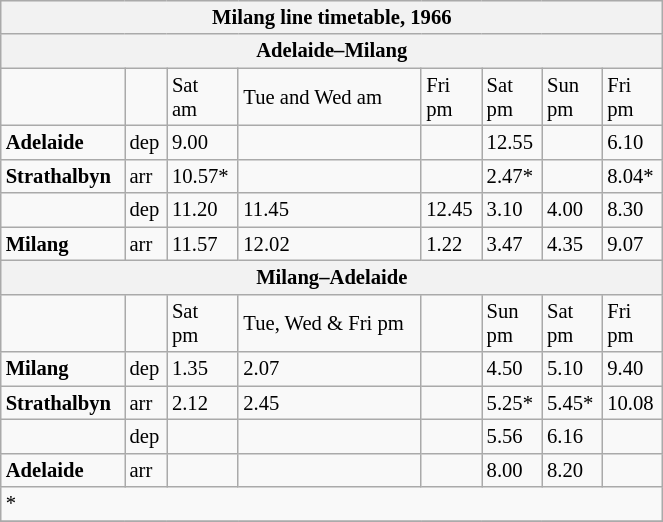<table class="wikitable floatleft mw-collapsible mw-collapsed" border= "1" style= "width:35%; font-size: 86%; float:left; margin-left:0em; margin-right:3em; margin-bottom:2em">
<tr>
<th colspan="8"><strong>Milang line timetable, 1966</strong> </th>
</tr>
<tr>
<th colspan="8">Adelaide–Milang</th>
</tr>
<tr>
<td></td>
<td></td>
<td>Sat<br>am</td>
<td>Tue and Wed am</td>
<td>Fri<br>pm</td>
<td>Sat<br>pm</td>
<td>Sun<br>pm</td>
<td>Fri<br>pm</td>
</tr>
<tr>
<td><strong>Adelaide</strong></td>
<td>dep</td>
<td>9.00</td>
<td></td>
<td></td>
<td>12.55</td>
<td></td>
<td>6.10</td>
</tr>
<tr>
<td><strong>Strathalbyn</strong></td>
<td>arr</td>
<td>10.57*</td>
<td></td>
<td></td>
<td>2.47*</td>
<td></td>
<td>8.04*</td>
</tr>
<tr>
<td></td>
<td>dep</td>
<td>11.20</td>
<td>11.45</td>
<td>12.45</td>
<td>3.10</td>
<td>4.00</td>
<td>8.30</td>
</tr>
<tr>
<td><strong>Milang</strong></td>
<td>arr</td>
<td>11.57</td>
<td>12.02</td>
<td>1.22</td>
<td>3.47</td>
<td>4.35</td>
<td>9.07</td>
</tr>
<tr>
<th colspan="8">Milang–Adelaide</th>
</tr>
<tr>
<td></td>
<td></td>
<td>Sat<br>pm</td>
<td>Tue, Wed & Fri pm</td>
<td></td>
<td>Sun<br>pm</td>
<td>Sat<br>pm</td>
<td>Fri<br>pm</td>
</tr>
<tr>
<td><strong>Milang</strong></td>
<td>dep</td>
<td>1.35</td>
<td>2.07</td>
<td></td>
<td>4.50</td>
<td>5.10</td>
<td>9.40</td>
</tr>
<tr>
<td><strong>Strathalbyn</strong></td>
<td>arr</td>
<td>2.12</td>
<td>2.45</td>
<td></td>
<td>5.25*</td>
<td>5.45*</td>
<td>10.08</td>
</tr>
<tr>
<td></td>
<td>dep</td>
<td></td>
<td></td>
<td></td>
<td>5.56</td>
<td>6.16</td>
<td></td>
</tr>
<tr>
<td><strong>Adelaide</strong></td>
<td>arr</td>
<td></td>
<td></td>
<td></td>
<td>8.00</td>
<td>8.20</td>
<td></td>
</tr>
<tr>
<td colspan="8">* </td>
</tr>
<tr>
</tr>
</table>
